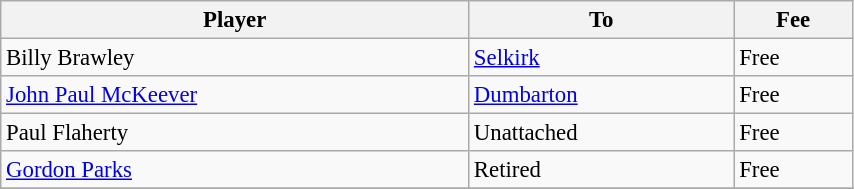<table class="wikitable" style="text-align:center; font-size:95%;width:45%; text-align:left">
<tr>
<th><strong>Player</strong></th>
<th><strong>To</strong></th>
<th><strong>Fee</strong></th>
</tr>
<tr --->
<td> Billy Brawley</td>
<td><a href='#'>Selkirk</a></td>
<td>Free</td>
</tr>
<tr --->
<td> <a href='#'>John Paul McKeever</a></td>
<td><a href='#'>Dumbarton</a></td>
<td>Free</td>
</tr>
<tr --->
<td> Paul Flaherty</td>
<td>Unattached</td>
<td>Free</td>
</tr>
<tr --->
<td> <a href='#'>Gordon Parks</a></td>
<td>Retired</td>
<td>Free</td>
</tr>
<tr --->
</tr>
</table>
